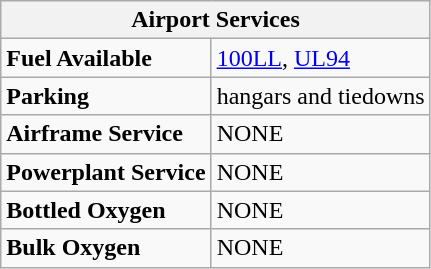<table class="wikitable">
<tr>
<th colspan="2">Airport Services</th>
</tr>
<tr>
<td><strong>Fuel Available</strong></td>
<td><a href='#'>100LL</a>, <a href='#'>UL94</a></td>
</tr>
<tr>
<td><strong>Parking</strong></td>
<td>hangars and tiedowns</td>
</tr>
<tr>
<td><strong>Airframe Service</strong></td>
<td>NONE</td>
</tr>
<tr>
<td><strong>Powerplant Service</strong></td>
<td>NONE</td>
</tr>
<tr>
<td><strong>Bottled Oxygen</strong></td>
<td>NONE</td>
</tr>
<tr>
<td><strong>Bulk Oxygen</strong></td>
<td>NONE</td>
</tr>
</table>
